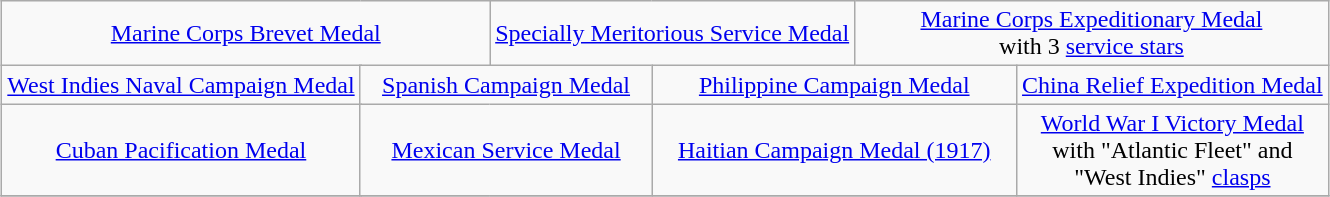<table class="wikitable" style="margin:1em auto; text-align:center;">
<tr>
<td colspan="4"><a href='#'>Marine Corps Brevet Medal</a></td>
<td colspan="4"><a href='#'>Specially Meritorious Service Medal</a></td>
<td colspan="4"><a href='#'>Marine Corps Expeditionary Medal</a> <br>with 3 <a href='#'>service stars</a></td>
</tr>
<tr>
<td colspan="3"><a href='#'>West Indies Naval Campaign Medal</a></td>
<td colspan="3"><a href='#'>Spanish Campaign Medal</a></td>
<td colspan="3"><a href='#'>Philippine Campaign Medal</a></td>
<td colspan="3"><a href='#'>China Relief Expedition Medal</a></td>
</tr>
<tr>
<td colspan="3"><a href='#'>Cuban Pacification Medal</a></td>
<td colspan="3"><a href='#'>Mexican Service Medal</a></td>
<td colspan="3"><a href='#'>Haitian Campaign Medal (1917)</a></td>
<td colspan="3"><a href='#'>World War I Victory Medal</a> <br>with "Atlantic Fleet" and <br>"West Indies" <a href='#'>clasps</a></td>
</tr>
<tr>
</tr>
</table>
